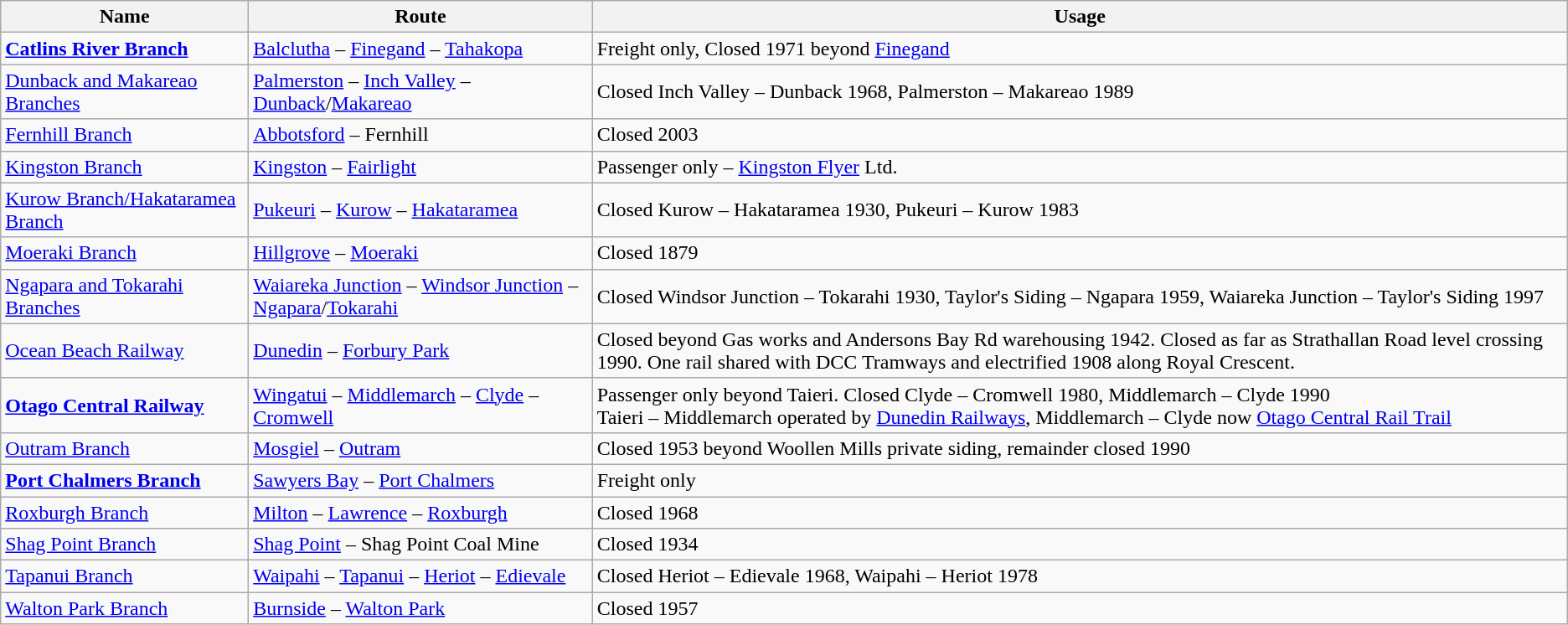<table class="wikitable">
<tr>
<th>Name</th>
<th>Route</th>
<th>Usage</th>
</tr>
<tr>
<td><strong><a href='#'>Catlins River Branch</a></strong></td>
<td><a href='#'>Balclutha</a> – <a href='#'>Finegand</a> – <a href='#'>Tahakopa</a></td>
<td>Freight only, Closed 1971 beyond <a href='#'>Finegand</a></td>
</tr>
<tr>
<td><a href='#'>Dunback and Makareao Branches</a></td>
<td><a href='#'>Palmerston</a> – <a href='#'>Inch Valley</a> – <a href='#'>Dunback</a>/<a href='#'>Makareao</a></td>
<td>Closed Inch Valley – Dunback 1968, Palmerston – Makareao 1989</td>
</tr>
<tr>
<td><a href='#'>Fernhill Branch</a></td>
<td><a href='#'>Abbotsford</a> – Fernhill</td>
<td>Closed 2003</td>
</tr>
<tr>
<td><a href='#'>Kingston Branch</a></td>
<td><a href='#'>Kingston</a> – <a href='#'>Fairlight</a></td>
<td>Passenger only – <a href='#'>Kingston Flyer</a> Ltd.</td>
</tr>
<tr>
<td><a href='#'>Kurow Branch/Hakataramea Branch</a></td>
<td><a href='#'>Pukeuri</a> – <a href='#'>Kurow</a> – <a href='#'>Hakataramea</a></td>
<td>Closed Kurow – Hakataramea 1930, Pukeuri – Kurow 1983</td>
</tr>
<tr>
<td><a href='#'>Moeraki Branch</a></td>
<td><a href='#'>Hillgrove</a> – <a href='#'>Moeraki</a></td>
<td>Closed 1879</td>
</tr>
<tr>
<td><a href='#'>Ngapara and Tokarahi Branches</a></td>
<td><a href='#'>Waiareka Junction</a> – <a href='#'>Windsor Junction</a> – <a href='#'>Ngapara</a>/<a href='#'>Tokarahi</a></td>
<td>Closed Windsor Junction – Tokarahi 1930, Taylor's Siding – Ngapara 1959, Waiareka Junction – Taylor's Siding 1997</td>
</tr>
<tr>
<td><a href='#'>Ocean Beach Railway</a></td>
<td><a href='#'>Dunedin</a> – <a href='#'>Forbury Park</a></td>
<td>Closed beyond Gas works and Andersons Bay Rd warehousing 1942. Closed as far as Strathallan Road level crossing 1990. One rail shared with DCC Tramways and electrified 1908 along Royal Crescent.</td>
</tr>
<tr>
<td><strong><a href='#'>Otago Central Railway</a></strong></td>
<td><a href='#'>Wingatui</a> – <a href='#'>Middlemarch</a> – <a href='#'>Clyde</a> – <a href='#'>Cromwell</a></td>
<td>Passenger only beyond Taieri. Closed Clyde – Cromwell 1980, Middlemarch – Clyde 1990 <br> Taieri – Middlemarch operated by <a href='#'>Dunedin Railways</a>, Middlemarch – Clyde now <a href='#'>Otago Central Rail Trail</a></td>
</tr>
<tr>
<td><a href='#'>Outram Branch</a></td>
<td><a href='#'>Mosgiel</a> – <a href='#'>Outram</a></td>
<td>Closed 1953 beyond Woollen Mills private siding, remainder closed 1990</td>
</tr>
<tr>
<td><strong><a href='#'>Port Chalmers Branch</a></strong></td>
<td><a href='#'>Sawyers Bay</a> – <a href='#'>Port Chalmers</a></td>
<td>Freight only</td>
</tr>
<tr>
<td><a href='#'>Roxburgh Branch</a></td>
<td><a href='#'>Milton</a> – <a href='#'>Lawrence</a> – <a href='#'>Roxburgh</a></td>
<td>Closed 1968</td>
</tr>
<tr>
<td><a href='#'>Shag Point Branch</a></td>
<td><a href='#'>Shag Point</a> – Shag Point Coal Mine</td>
<td>Closed 1934</td>
</tr>
<tr>
<td><a href='#'>Tapanui Branch</a></td>
<td><a href='#'>Waipahi</a> – <a href='#'>Tapanui</a> – <a href='#'>Heriot</a> – <a href='#'>Edievale</a></td>
<td>Closed Heriot – Edievale 1968, Waipahi – Heriot 1978</td>
</tr>
<tr>
<td><a href='#'>Walton Park Branch</a></td>
<td><a href='#'>Burnside</a> – <a href='#'>Walton Park</a></td>
<td>Closed 1957</td>
</tr>
</table>
